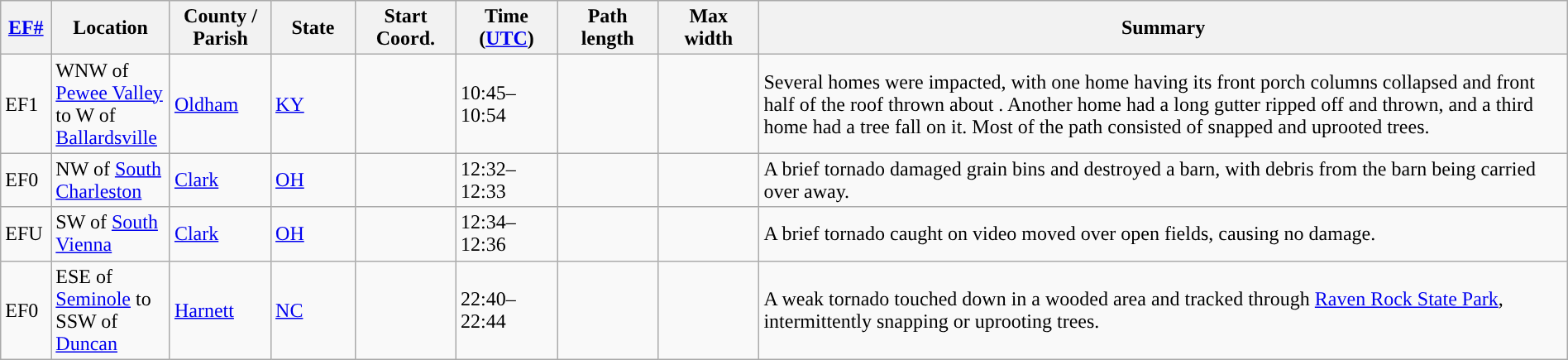<table class="wikitable sortable" style="width:100%;">
<tr>
<th scope="col"  style="width:3%; text-align:center;"><a href='#'>EF#</a></th>
<th scope="col"  style="width:7%; text-align:center;" class="unsortable">Location</th>
<th scope="col"  style="width:6%; text-align:center;" class="unsortable">County / Parish</th>
<th scope="col"  style="width:5%; text-align:center;">State</th>
<th scope="col"  style="width:6%; text-align:center;">Start Coord.</th>
<th scope="col"  style="width:6%; text-align:center;">Time (<a href='#'>UTC</a>)</th>
<th scope="col"  style="width:6%; text-align:center;">Path length</th>
<th scope="col"  style="width:6%; text-align:center;">Max width</th>
<th scope="col" class="unsortable" style="width:48%; text-align:center;">Summary</th>
</tr>
<tr>
<td>EF1</td>
<td>WNW of <a href='#'>Pewee Valley</a> to W of <a href='#'>Ballardsville</a></td>
<td><a href='#'>Oldham</a></td>
<td><a href='#'>KY</a></td>
<td></td>
<td>10:45–10:54</td>
<td></td>
<td></td>
<td>Several homes were impacted, with one home having its front porch columns collapsed and front half of the roof thrown about . Another home had a long gutter ripped off and thrown, and a third home had a tree fall on it. Most of the path consisted of snapped and uprooted trees.</td>
</tr>
<tr>
<td>EF0</td>
<td>NW of <a href='#'>South Charleston</a></td>
<td><a href='#'>Clark</a></td>
<td><a href='#'>OH</a></td>
<td></td>
<td>12:32–12:33</td>
<td></td>
<td></td>
<td>A brief tornado damaged grain bins and destroyed a barn, with debris from the barn being carried over  away.</td>
</tr>
<tr>
<td>EFU</td>
<td>SW of <a href='#'>South Vienna</a></td>
<td><a href='#'>Clark</a></td>
<td><a href='#'>OH</a></td>
<td></td>
<td>12:34–12:36</td>
<td></td>
<td></td>
<td>A brief tornado caught on video moved over open fields, causing no damage.</td>
</tr>
<tr>
<td>EF0</td>
<td>ESE of <a href='#'>Seminole</a> to SSW of <a href='#'>Duncan</a></td>
<td><a href='#'>Harnett</a></td>
<td><a href='#'>NC</a></td>
<td></td>
<td>22:40–22:44</td>
<td></td>
<td></td>
<td>A weak tornado touched down in a wooded area and tracked through <a href='#'>Raven Rock State Park</a>, intermittently snapping or uprooting trees. </td>
</tr>
</table>
